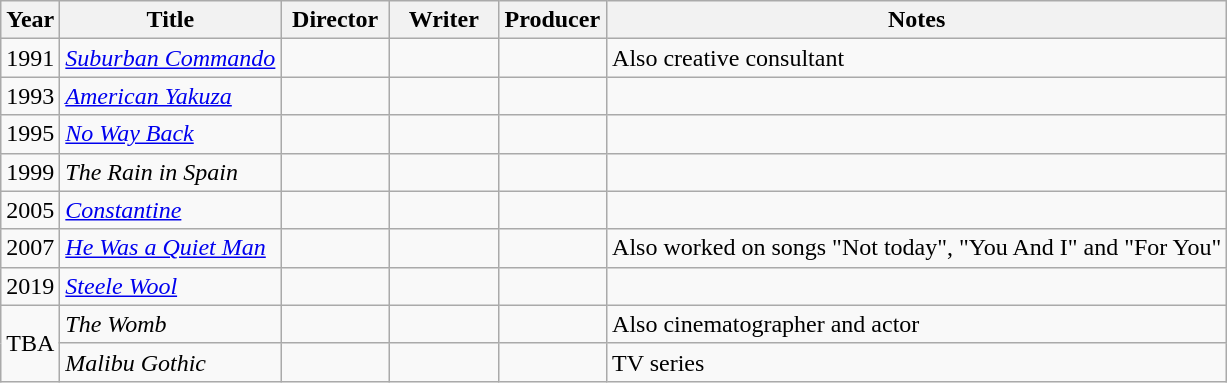<table class="wikitable">
<tr>
<th>Year</th>
<th>Title</th>
<th width=65>Director</th>
<th width=65>Writer</th>
<th width=65>Producer</th>
<th>Notes</th>
</tr>
<tr>
<td>1991</td>
<td><em><a href='#'>Suburban Commando</a></em></td>
<td></td>
<td></td>
<td></td>
<td>Also creative consultant</td>
</tr>
<tr>
<td>1993</td>
<td><em><a href='#'>American Yakuza</a></em></td>
<td></td>
<td></td>
<td></td>
<td></td>
</tr>
<tr>
<td>1995</td>
<td><em><a href='#'>No Way Back</a></em></td>
<td></td>
<td></td>
<td></td>
<td></td>
</tr>
<tr>
<td>1999</td>
<td><em>The Rain in Spain</em></td>
<td></td>
<td></td>
<td></td>
<td></td>
</tr>
<tr>
<td>2005</td>
<td><em><a href='#'>Constantine</a></em></td>
<td></td>
<td></td>
<td></td>
<td></td>
</tr>
<tr>
<td>2007</td>
<td><em><a href='#'>He Was a Quiet Man</a></em></td>
<td></td>
<td></td>
<td></td>
<td>Also worked on songs "Not today", "You And I" and "For You"</td>
</tr>
<tr>
<td>2019</td>
<td><em><a href='#'>Steele Wool</a></em></td>
<td></td>
<td></td>
<td></td>
<td></td>
</tr>
<tr>
<td rowspan=2>TBA</td>
<td><em>The Womb</em></td>
<td></td>
<td></td>
<td></td>
<td>Also cinematographer and actor</td>
</tr>
<tr>
<td><em>Malibu Gothic</em></td>
<td></td>
<td></td>
<td></td>
<td>TV series</td>
</tr>
</table>
